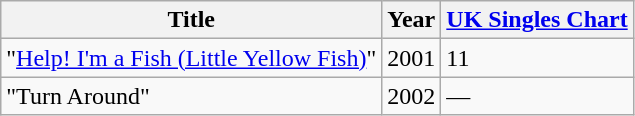<table class="wikitable">
<tr>
<th>Title</th>
<th>Year</th>
<th><a href='#'>UK Singles Chart</a></th>
</tr>
<tr>
<td>"<a href='#'>Help! I'm a Fish (Little Yellow Fish)</a>"</td>
<td>2001</td>
<td>11</td>
</tr>
<tr>
<td>"Turn Around"</td>
<td>2002</td>
<td>—</td>
</tr>
</table>
